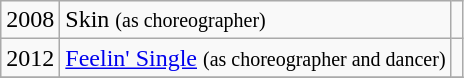<table class="wikitable sortable">
<tr>
<td>2008</td>
<td>Skin <small>(as choreographer)</small></td>
<td></td>
</tr>
<tr>
<td>2012</td>
<td><a href='#'>Feelin' Single</a> <small>(as choreographer and dancer)</small></td>
<td></td>
</tr>
<tr>
</tr>
</table>
